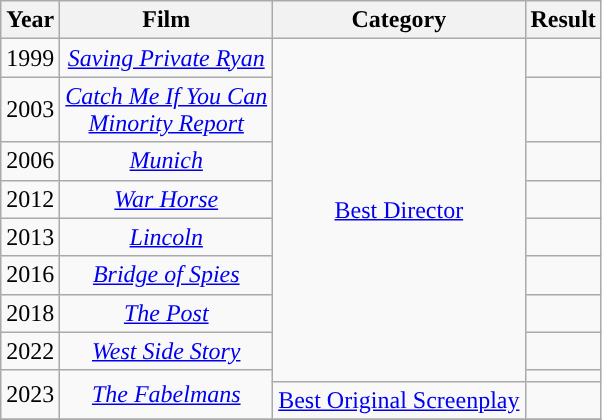<table class="wikitable">
<tr>
<th>Year</th>
<th>Film</th>
<th>Category</th>
<th>Result</th>
</tr>
<tr>
<td style="text-align:center;">1999</td>
<td style="text-align:center;"><em><a href='#'>Saving Private Ryan</a></em></td>
<td align=center rowspan="9"><a href='#'>Best Director</a></td>
<td></td>
</tr>
<tr>
<td style="text-align:center;">2003</td>
<td style="text-align:center;"><em><a href='#'>Catch Me If You Can</a></em><br><a href='#'><em>Minority Report</em></a></td>
<td></td>
</tr>
<tr>
<td style="text-align:center;">2006</td>
<td style="text-align:center;"><em><a href='#'>Munich</a></em></td>
<td></td>
</tr>
<tr>
<td style="text-align:center;">2012</td>
<td style="text-align:center;"><em><a href='#'>War Horse</a></em></td>
<td></td>
</tr>
<tr>
<td style="text-align:center;">2013</td>
<td style="text-align:center;"><em><a href='#'>Lincoln</a></em></td>
<td></td>
</tr>
<tr>
<td style="text-align:center;">2016</td>
<td style="text-align:center;"><em><a href='#'>Bridge of Spies</a></em></td>
<td></td>
</tr>
<tr>
<td style="text-align:center;">2018</td>
<td style="text-align:center;"><em><a href='#'>The Post</a></em></td>
<td></td>
</tr>
<tr>
<td style="text-align:center;">2022</td>
<td style="text-align:center;"><em><a href='#'>West Side Story</a></em></td>
<td></td>
</tr>
<tr>
<td style="text-align:center;" rowspan="2">2023</td>
<td style="text-align:center;" rowspan="2"><em><a href='#'>The Fabelmans</a></em></td>
<td></td>
</tr>
<tr>
<td align="center"><a href='#'>Best Original Screenplay</a></td>
<td></td>
</tr>
<tr>
</tr>
</table>
